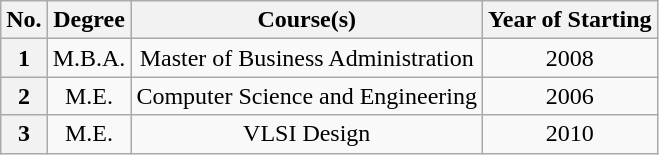<table class="wikitable" style="text-align:center;">
<tr>
<th>No.</th>
<th>Degree</th>
<th>Course(s)</th>
<th>Year of Starting</th>
</tr>
<tr>
<th>1</th>
<td>M.B.A.</td>
<td>Master of Business Administration</td>
<td>2008</td>
</tr>
<tr>
<th>2</th>
<td>M.E.</td>
<td>Computer Science and Engineering</td>
<td>2006</td>
</tr>
<tr>
<th>3</th>
<td>M.E.</td>
<td>VLSI Design</td>
<td>2010</td>
</tr>
</table>
